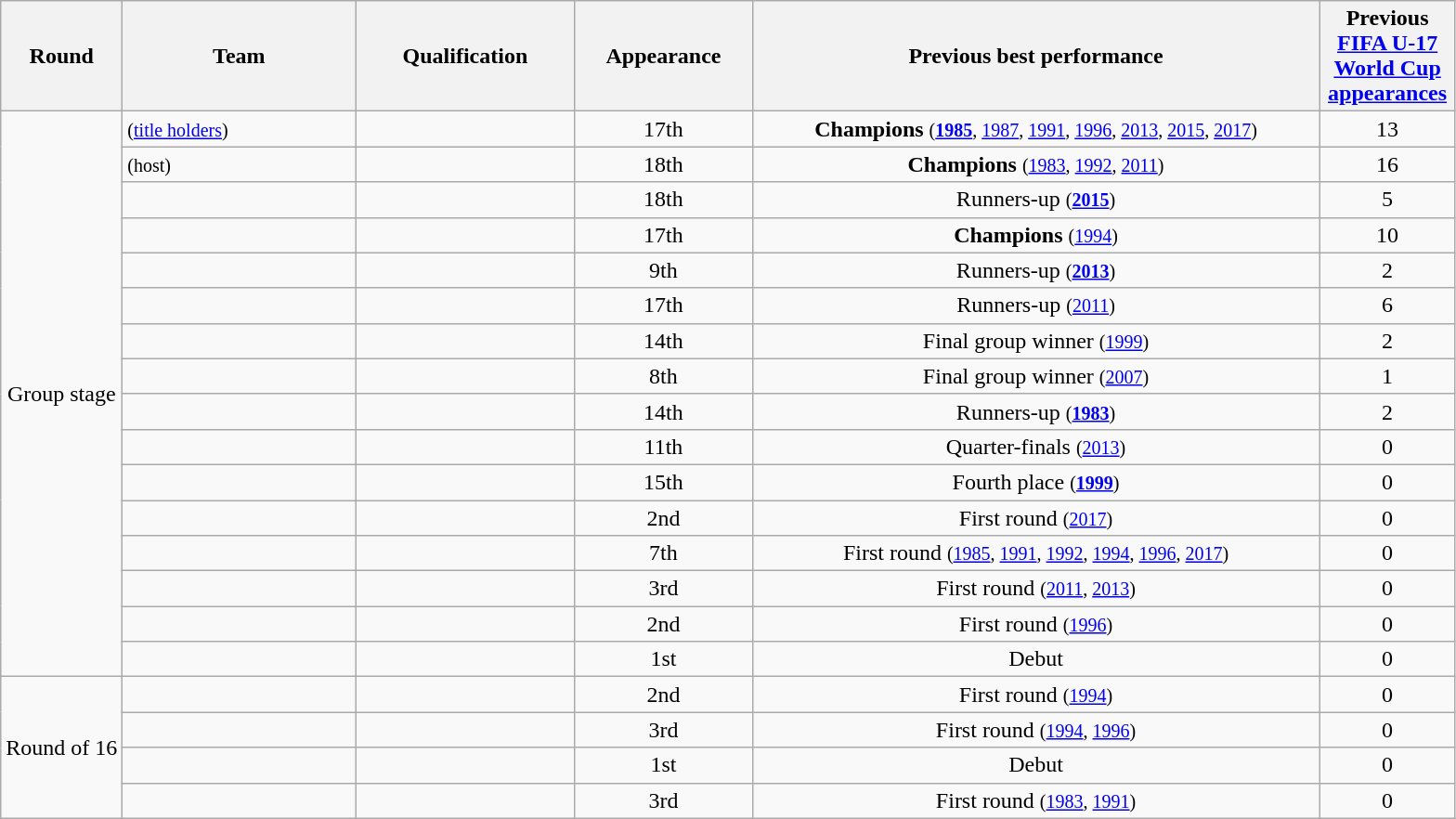<table class="wikitable sortable">
<tr>
<th>Round</th>
<th width=160px>Team</th>
<th width=150px>Qualification</th>
<th width=120px data-sort-type="number">Appearance</th>
<th width=400px>Previous best performance</th>
<th width=90px>Previous <a href='#'>FIFA U-17 World Cup</a> <a href='#'>appearances</a></th>
</tr>
<tr>
<td align=center rowspan=16>Group stage</td>
<td align=left> <small>(<a href='#'>title holders</a>)</small></td>
<td align=center></td>
<td align=center>17th</td>
<td align=center><strong>Champions</strong> <small>(<strong><a href='#'>1985</a></strong>, <a href='#'>1987</a>, <a href='#'>1991</a>, <a href='#'>1996</a>, <a href='#'>2013</a>, <a href='#'>2015</a>, <a href='#'>2017</a>)</small></td>
<td align=center>13</td>
</tr>
<tr>
<td align=left> <small>(host)</small></td>
<td align=center></td>
<td align=center>18th</td>
<td align=center><strong>Champions</strong> <small>(<a href='#'>1983</a>, <a href='#'>1992</a>, <a href='#'>2011</a>)</small></td>
<td align=center>16</td>
</tr>
<tr>
<td align=left></td>
<td align=center></td>
<td align=center>18th</td>
<td align=center>Runners-up <small>(<strong><a href='#'>2015</a></strong>)</small></td>
<td align=center>5</td>
</tr>
<tr>
<td align=left></td>
<td align=center></td>
<td align=center>17th</td>
<td align=center><strong>Champions</strong> <small>(<a href='#'>1994</a>)</small></td>
<td align=center>10</td>
</tr>
<tr>
<td align=left></td>
<td align=center></td>
<td align=center>9th</td>
<td align=center>Runners-up <small>(<strong><a href='#'>2013</a></strong>)</small></td>
<td align=center>2</td>
</tr>
<tr>
<td align=left></td>
<td align=center></td>
<td align=center>17th</td>
<td align=center>Runners-up <small>(<a href='#'>2011</a>)</small></td>
<td align=center>6</td>
</tr>
<tr>
<td align=left></td>
<td align=center></td>
<td align=center>14th</td>
<td align=center>Final group winner <small>(<a href='#'>1999</a>)</small></td>
<td align=center>2</td>
</tr>
<tr>
<td align=left></td>
<td align=center></td>
<td align=center>8th</td>
<td align=center>Final group winner <small>(<a href='#'>2007</a>)</small></td>
<td align=center>1</td>
</tr>
<tr>
<td align=left></td>
<td align=center></td>
<td align=center>14th</td>
<td align=center>Runners-up <small>(<strong><a href='#'>1983</a></strong>)</small></td>
<td align=center>2</td>
</tr>
<tr>
<td align=left></td>
<td align=center></td>
<td align=center>11th</td>
<td align=center>Quarter-finals <small>(<a href='#'>2013</a>)</small></td>
<td align=center>0</td>
</tr>
<tr>
<td align=left></td>
<td align=center></td>
<td align=center>15th</td>
<td align=center>Fourth place <small>(<strong><a href='#'>1999</a></strong>)</small></td>
<td align=center>0</td>
</tr>
<tr>
<td align=left></td>
<td align=center></td>
<td align=center>2nd</td>
<td align=center>First round <small>(<a href='#'>2017</a>)</small></td>
<td align=center>0</td>
</tr>
<tr>
<td align=left></td>
<td align=center></td>
<td align=center>7th</td>
<td align=center>First round <small>(<a href='#'>1985</a>, <a href='#'>1991</a>, <a href='#'>1992</a>, <a href='#'>1994</a>, <a href='#'>1996</a>, <a href='#'>2017</a>)</small></td>
<td align=center>0</td>
</tr>
<tr>
<td align=left></td>
<td align=center></td>
<td align=center>3rd</td>
<td align=center>First round <small>(<a href='#'>2011</a>, <a href='#'>2013</a>)</small></td>
<td align=center>0</td>
</tr>
<tr>
<td align=left></td>
<td align=center></td>
<td align=center>2nd</td>
<td align=center>First round <small>(<a href='#'>1996</a>)</small></td>
<td align=center>0</td>
</tr>
<tr>
<td align=left></td>
<td align=center></td>
<td align=center>1st</td>
<td align=center>Debut</td>
<td align=center>0</td>
</tr>
<tr>
<td align=center rowspan=4>Round of 16</td>
<td align=left></td>
<td align=center></td>
<td align=center>2nd</td>
<td align=center>First round <small>(<a href='#'>1994</a>)</small></td>
<td align=center>0</td>
</tr>
<tr>
<td align=left></td>
<td align=center></td>
<td align=center>3rd</td>
<td align=center>First round <small>(<a href='#'>1994</a>, <a href='#'>1996</a>)</small></td>
<td align=center>0</td>
</tr>
<tr>
<td align=left></td>
<td align=center></td>
<td align=center>1st</td>
<td align=center>Debut</td>
<td align=center>0</td>
</tr>
<tr>
<td align=left></td>
<td align=center></td>
<td align=center>3rd</td>
<td align=center>First round <small>(<a href='#'>1983</a>, <a href='#'>1991</a>)</small></td>
<td align=center>0</td>
</tr>
</table>
